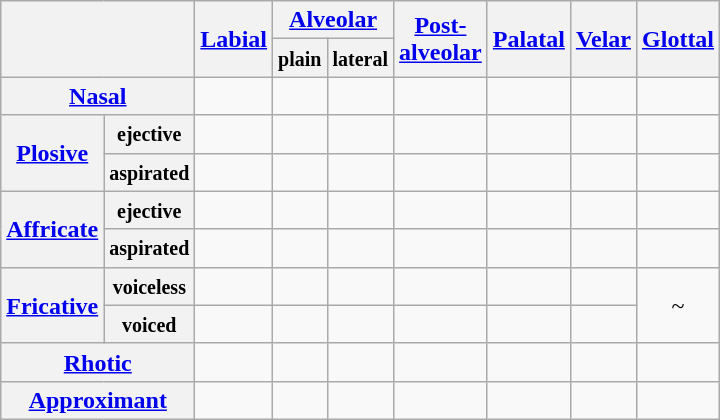<table class="wikitable" style="text-align:center">
<tr>
<th rowspan="2" colspan="2"></th>
<th rowspan="2"><a href='#'>Labial</a></th>
<th colspan="2"><a href='#'>Alveolar</a></th>
<th rowspan="2"><a href='#'>Post-<br> alveolar</a></th>
<th rowspan="2"><a href='#'>Palatal</a></th>
<th rowspan="2"><a href='#'>Velar</a></th>
<th rowspan="2"><a href='#'>Glottal</a></th>
</tr>
<tr>
<th><small>plain</small></th>
<th><small>lateral</small></th>
</tr>
<tr>
<th colspan="2"><a href='#'>Nasal</a></th>
<td></td>
<td></td>
<td></td>
<td></td>
<td></td>
<td></td>
<td></td>
</tr>
<tr>
<th rowspan="2"><a href='#'>Plosive</a></th>
<th><small>ejective</small></th>
<td></td>
<td></td>
<td></td>
<td></td>
<td></td>
<td></td>
<td></td>
</tr>
<tr>
<th><small>aspirated</small></th>
<td></td>
<td></td>
<td></td>
<td></td>
<td></td>
<td></td>
<td></td>
</tr>
<tr>
<th rowspan="2"><a href='#'>Affricate</a></th>
<th><small>ejective</small></th>
<td></td>
<td></td>
<td></td>
<td></td>
<td></td>
<td></td>
<td></td>
</tr>
<tr>
<th><small>aspirated</small></th>
<td></td>
<td></td>
<td></td>
<td></td>
<td></td>
<td></td>
<td></td>
</tr>
<tr>
<th rowspan="2"><a href='#'>Fricative</a></th>
<th><small>voiceless</small></th>
<td></td>
<td></td>
<td></td>
<td></td>
<td></td>
<td></td>
<td rowspan="2">~</td>
</tr>
<tr>
<th><small>voiced</small></th>
<td></td>
<td></td>
<td></td>
<td></td>
<td></td>
<td></td>
</tr>
<tr>
<th colspan="2"><a href='#'>Rhotic</a></th>
<td></td>
<td></td>
<td></td>
<td></td>
<td></td>
<td></td>
<td></td>
</tr>
<tr>
<th colspan="2"><a href='#'>Approximant</a></th>
<td></td>
<td></td>
<td></td>
<td></td>
<td></td>
<td></td>
<td></td>
</tr>
</table>
